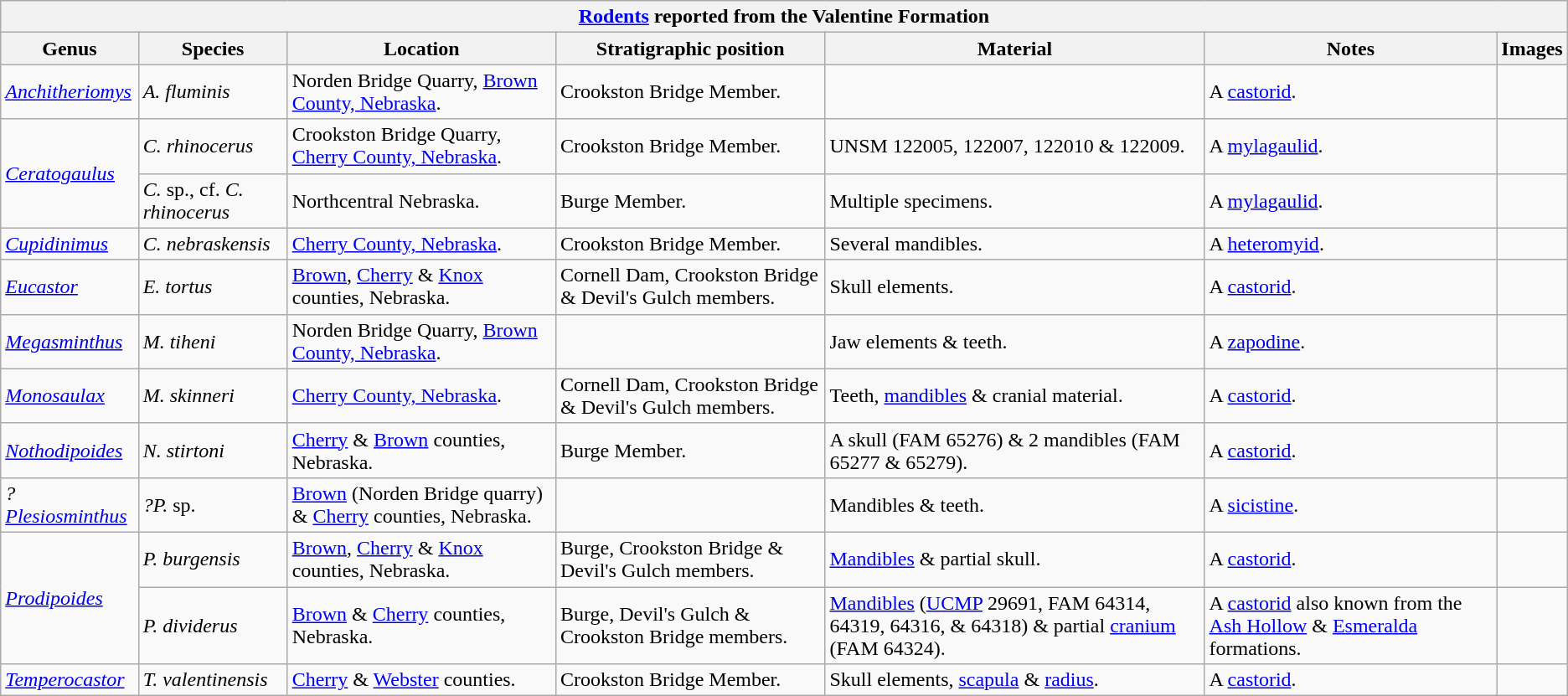<table class="wikitable" align="center">
<tr>
<th colspan="7" align="center"><strong><a href='#'>Rodents</a> reported from the Valentine Formation</strong></th>
</tr>
<tr>
<th>Genus</th>
<th>Species</th>
<th>Location</th>
<th><strong>Stratigraphic position</strong></th>
<th><strong>Material</strong></th>
<th>Notes</th>
<th>Images</th>
</tr>
<tr>
<td><em><a href='#'>Anchitheriomys</a></em></td>
<td><em>A. fluminis</em></td>
<td>Norden Bridge Quarry, <a href='#'>Brown County, Nebraska</a>.</td>
<td>Crookston Bridge Member.</td>
<td></td>
<td>A <a href='#'>castorid</a>.</td>
<td></td>
</tr>
<tr>
<td rowspan=2><em><a href='#'>Ceratogaulus</a></em></td>
<td><em>C. rhinocerus</em></td>
<td>Crookston Bridge Quarry, <a href='#'>Cherry County, Nebraska</a>.</td>
<td>Crookston Bridge Member.</td>
<td>UNSM 122005, 122007, 122010 & 122009.</td>
<td>A <a href='#'>mylagaulid</a>.</td>
<td></td>
</tr>
<tr>
<td><em>C.</em> sp., cf. <em>C. rhinocerus</em></td>
<td>Northcentral Nebraska.</td>
<td>Burge Member.</td>
<td>Multiple specimens.</td>
<td>A <a href='#'>mylagaulid</a>.</td>
<td></td>
</tr>
<tr>
<td><em><a href='#'>Cupidinimus</a></em></td>
<td><em>C. nebraskensis</em></td>
<td><a href='#'>Cherry County, Nebraska</a>.</td>
<td>Crookston Bridge Member.</td>
<td>Several mandibles.</td>
<td>A <a href='#'>heteromyid</a>.</td>
<td></td>
</tr>
<tr>
<td><em><a href='#'>Eucastor</a></em></td>
<td><em>E. tortus</em></td>
<td><a href='#'>Brown</a>, <a href='#'>Cherry</a> & <a href='#'>Knox</a> counties, Nebraska.</td>
<td>Cornell Dam, Crookston Bridge & Devil's Gulch members.</td>
<td>Skull elements.</td>
<td>A <a href='#'>castorid</a>.</td>
<td></td>
</tr>
<tr>
<td><em><a href='#'>Megasminthus</a></em></td>
<td><em>M. tiheni</em></td>
<td>Norden Bridge Quarry, <a href='#'>Brown County, Nebraska</a>.</td>
<td></td>
<td>Jaw elements & teeth.</td>
<td>A <a href='#'>zapodine</a>.</td>
<td></td>
</tr>
<tr>
<td><em><a href='#'>Monosaulax</a></em></td>
<td><em>M. skinneri</em></td>
<td><a href='#'>Cherry County, Nebraska</a>.</td>
<td>Cornell Dam, Crookston Bridge & Devil's Gulch members.</td>
<td>Teeth, <a href='#'>mandibles</a> & cranial material.</td>
<td>A <a href='#'>castorid</a>.</td>
<td></td>
</tr>
<tr>
<td><em><a href='#'>Nothodipoides</a></em></td>
<td><em>N. stirtoni</em></td>
<td><a href='#'>Cherry</a> & <a href='#'>Brown</a> counties, Nebraska.</td>
<td>Burge Member.</td>
<td>A skull (FAM 65276) & 2 mandibles (FAM 65277 & 65279).</td>
<td>A <a href='#'>castorid</a>.</td>
<td></td>
</tr>
<tr>
<td><em>?<a href='#'>Plesiosminthus</a></em></td>
<td><em>?P.</em> sp.</td>
<td><a href='#'>Brown</a> (Norden Bridge quarry) & <a href='#'>Cherry</a> counties, Nebraska.</td>
<td></td>
<td>Mandibles & teeth.</td>
<td>A <a href='#'>sicistine</a>.</td>
<td></td>
</tr>
<tr>
<td rowspan="2"><em><a href='#'>Prodipoides</a></em></td>
<td><em>P. burgensis</em></td>
<td><a href='#'>Brown</a>, <a href='#'>Cherry</a> & <a href='#'>Knox</a> counties, Nebraska.</td>
<td>Burge, Crookston Bridge & Devil's Gulch members.</td>
<td><a href='#'>Mandibles</a> & partial skull.</td>
<td>A <a href='#'>castorid</a>.</td>
<td></td>
</tr>
<tr>
<td><em>P. dividerus</em></td>
<td><a href='#'>Brown</a> & <a href='#'>Cherry</a> counties, Nebraska.</td>
<td>Burge, Devil's Gulch & Crookston Bridge members.</td>
<td><a href='#'>Mandibles</a> (<a href='#'>UCMP</a> 29691, FAM 64314, 64319, 64316, & 64318) & partial <a href='#'>cranium</a> (FAM 64324).</td>
<td>A <a href='#'>castorid</a> also known from the <a href='#'>Ash Hollow</a> & <a href='#'>Esmeralda</a> formations.</td>
<td></td>
</tr>
<tr>
<td><em><a href='#'>Temperocastor</a></em></td>
<td><em>T. valentinensis</em></td>
<td><a href='#'>Cherry</a> & <a href='#'>Webster</a> counties.</td>
<td>Crookston Bridge Member.</td>
<td>Skull elements, <a href='#'>scapula</a> & <a href='#'>radius</a>.</td>
<td>A <a href='#'>castorid</a>.</td>
<td></td>
</tr>
</table>
